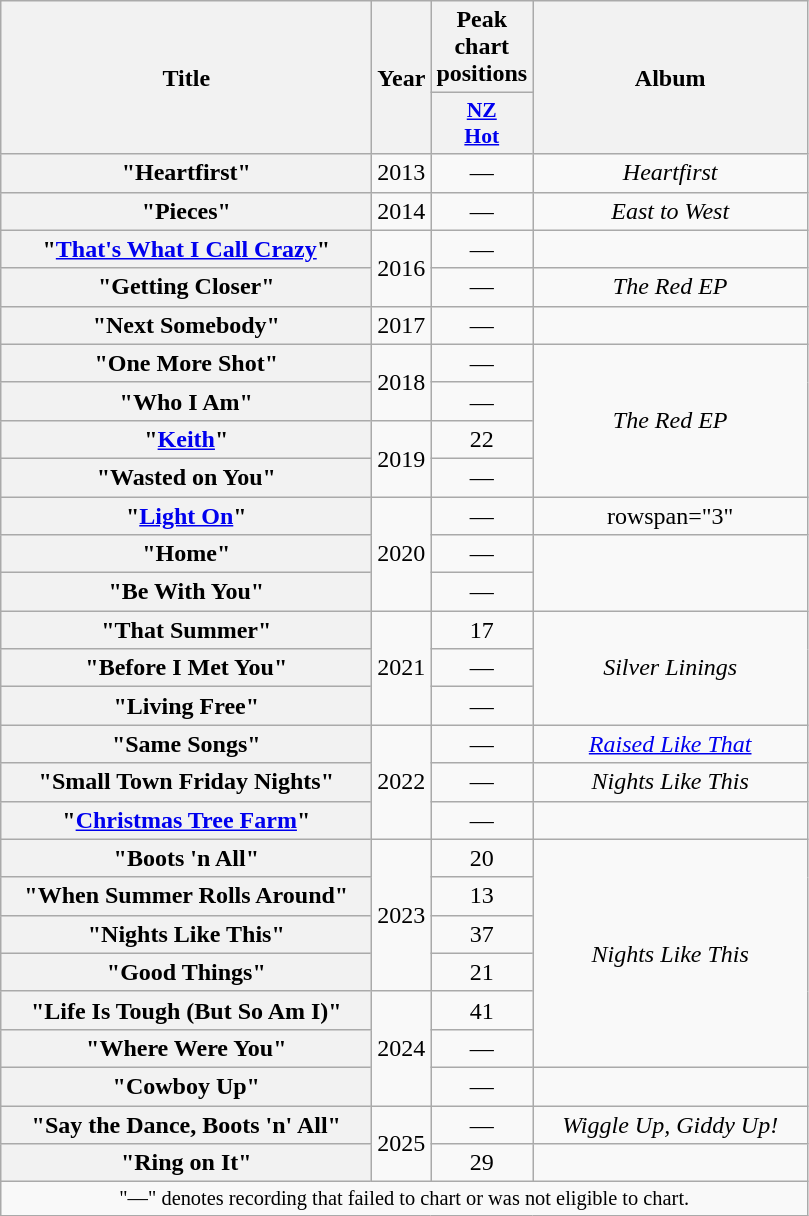<table class="wikitable plainrowheaders" style="text-align:center;">
<tr>
<th scope="col" rowspan="2" style="width:15em;">Title</th>
<th scope="col" rowspan="2" style="width:1em;">Year</th>
<th scope="col" colspan="1">Peak chart positions</th>
<th scope="col" rowspan="2" style="width:11em;">Album</th>
</tr>
<tr>
<th scope="col" style="width:4em;font-size:90%;"><a href='#'>NZ<br>Hot</a><br></th>
</tr>
<tr>
<th scope="row">"Heartfirst"</th>
<td>2013</td>
<td>—</td>
<td><em>Heartfirst</em></td>
</tr>
<tr>
<th scope="row">"Pieces"<br></th>
<td>2014</td>
<td>—</td>
<td><em>East to West</em></td>
</tr>
<tr>
<th scope="row">"<a href='#'>That's What I Call Crazy</a>"</th>
<td rowspan="2">2016</td>
<td>—</td>
<td></td>
</tr>
<tr>
<th scope="row">"Getting Closer"</th>
<td>—</td>
<td><em>The Red EP</em></td>
</tr>
<tr>
<th scope="row">"Next Somebody"</th>
<td>2017</td>
<td>—</td>
<td></td>
</tr>
<tr>
<th scope="row">"One More Shot"</th>
<td rowspan="2">2018</td>
<td>—</td>
<td rowspan="4"><em>The Red EP</em></td>
</tr>
<tr>
<th scope="row">"Who I Am"</th>
<td>—</td>
</tr>
<tr>
<th scope="row">"<a href='#'>Keith</a>"</th>
<td rowspan="2">2019</td>
<td>22</td>
</tr>
<tr>
<th scope="row">"Wasted on You"</th>
<td>—</td>
</tr>
<tr>
<th scope="row">"<a href='#'>Light On</a>"</th>
<td rowspan="3">2020</td>
<td>—</td>
<td>rowspan="3" </td>
</tr>
<tr>
<th scope="row">"Home"</th>
<td>—</td>
</tr>
<tr>
<th scope="row">"Be With You"</th>
<td>—</td>
</tr>
<tr>
<th scope="row">"That Summer"<br></th>
<td rowspan="3">2021</td>
<td>17</td>
<td rowspan="3"><em>Silver Linings</em></td>
</tr>
<tr>
<th scope="row">"Before I Met You"<br></th>
<td>—</td>
</tr>
<tr>
<th scope="row">"Living Free"<br></th>
<td>—</td>
</tr>
<tr>
<th scope="row">"Same Songs"<br></th>
<td rowspan="3">2022</td>
<td>—</td>
<td><em><a href='#'>Raised Like That</a></em></td>
</tr>
<tr>
<th scope="row">"Small Town Friday Nights"</th>
<td>—</td>
<td><em>Nights Like This</em></td>
</tr>
<tr>
<th scope="row">"<a href='#'>Christmas Tree Farm</a>"</th>
<td>—</td>
<td></td>
</tr>
<tr>
<th scope="row">"Boots 'n All"</th>
<td rowspan="4">2023</td>
<td>20</td>
<td rowspan="6"><em>Nights Like This</em></td>
</tr>
<tr>
<th scope="row">"When Summer Rolls Around"</th>
<td>13</td>
</tr>
<tr>
<th scope="row">"Nights Like This"</th>
<td>37</td>
</tr>
<tr>
<th scope="row">"Good Things"</th>
<td>21</td>
</tr>
<tr>
<th scope="row">"Life Is Tough (But So Am I)"<br></th>
<td rowspan="3">2024</td>
<td>41</td>
</tr>
<tr>
<th scope="row">"Where Were You"</th>
<td>—</td>
</tr>
<tr>
<th scope="row">"Cowboy Up"</th>
<td>—</td>
<td></td>
</tr>
<tr>
<th scope="row">"Say the Dance, Boots 'n' All"<br></th>
<td rowspan="2">2025</td>
<td>—</td>
<td><em>Wiggle Up, Giddy Up!</em></td>
</tr>
<tr>
<th scope="row">"Ring on It"</th>
<td>29</td>
<td></td>
</tr>
<tr>
<td colspan="10" style="font-size:85%">"—" denotes recording that failed to chart or was not eligible to chart.</td>
</tr>
</table>
